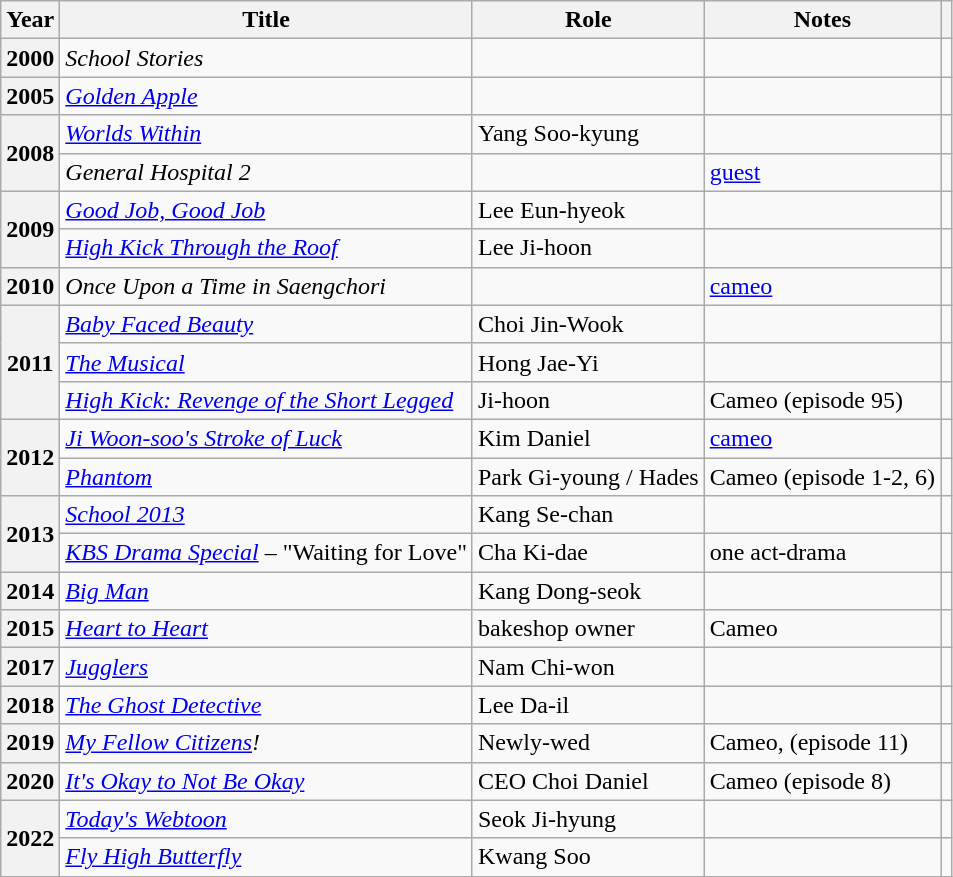<table class="wikitable plainrowheaders">
<tr>
<th>Year</th>
<th>Title</th>
<th>Role</th>
<th>Notes</th>
<th scope="col" class="unsortable"></th>
</tr>
<tr>
<th scope="row">2000</th>
<td><em>School Stories</em></td>
<td></td>
<td></td>
<td></td>
</tr>
<tr>
<th scope="row">2005</th>
<td><em><a href='#'>Golden Apple</a></em></td>
<td></td>
<td></td>
<td></td>
</tr>
<tr>
<th scope="row" rowspan=2>2008</th>
<td><em><a href='#'>Worlds Within</a></em></td>
<td>Yang Soo-kyung</td>
<td></td>
<td></td>
</tr>
<tr>
<td><em>General Hospital 2</em></td>
<td></td>
<td><a href='#'>guest</a></td>
<td></td>
</tr>
<tr>
<th scope="row"  rowspan=2>2009</th>
<td><em><a href='#'>Good Job, Good Job</a></em></td>
<td>Lee Eun-hyeok</td>
<td></td>
<td></td>
</tr>
<tr>
<td><em><a href='#'>High Kick Through the Roof</a></em></td>
<td>Lee Ji-hoon</td>
<td></td>
<td></td>
</tr>
<tr>
<th scope="row">2010</th>
<td><em>Once Upon a Time in Saengchori</em></td>
<td></td>
<td><a href='#'>cameo</a></td>
<td></td>
</tr>
<tr>
<th scope="row"  rowspan=3>2011</th>
<td><em><a href='#'>Baby Faced Beauty</a></em></td>
<td>Choi Jin-Wook</td>
<td></td>
<td></td>
</tr>
<tr>
<td><em><a href='#'>The Musical</a></em></td>
<td>Hong Jae-Yi</td>
<td></td>
<td></td>
</tr>
<tr>
<td><em><a href='#'>High Kick: Revenge of the Short Legged</a></em></td>
<td>Ji-hoon</td>
<td>Cameo (episode 95)</td>
<td></td>
</tr>
<tr>
<th scope="row" rowspan=2>2012</th>
<td><em><a href='#'>Ji Woon-soo's Stroke of Luck</a></em></td>
<td>Kim Daniel</td>
<td><a href='#'>cameo</a></td>
<td></td>
</tr>
<tr>
<td><em><a href='#'>Phantom</a></em></td>
<td>Park Gi-young / Hades</td>
<td>Cameo (episode 1-2, 6)</td>
<td></td>
</tr>
<tr>
<th scope="row"  rowspan=2>2013</th>
<td><em><a href='#'>School 2013</a></em></td>
<td>Kang Se-chan</td>
<td></td>
<td></td>
</tr>
<tr>
<td><em><a href='#'>KBS Drama Special</a></em> – "Waiting for Love"</td>
<td>Cha Ki-dae</td>
<td>one act-drama</td>
<td></td>
</tr>
<tr>
<th scope="row">2014</th>
<td><em><a href='#'>Big Man</a></em></td>
<td>Kang Dong-seok</td>
<td></td>
<td></td>
</tr>
<tr>
<th scope="row">2015</th>
<td><em><a href='#'>Heart to Heart</a></em></td>
<td>bakeshop owner</td>
<td>Cameo</td>
<td></td>
</tr>
<tr>
<th scope="row">2017</th>
<td><em><a href='#'>Jugglers</a></em></td>
<td>Nam Chi-won</td>
<td></td>
<td></td>
</tr>
<tr>
<th scope="row">2018</th>
<td><em><a href='#'>The Ghost Detective</a></em></td>
<td>Lee Da-il</td>
<td></td>
<td></td>
</tr>
<tr>
<th scope="row">2019</th>
<td><em><a href='#'>My Fellow Citizens</a>!</em></td>
<td>Newly-wed</td>
<td>Cameo, (episode 11)</td>
<td></td>
</tr>
<tr>
<th scope="row">2020</th>
<td><em><a href='#'>It's Okay to Not Be Okay</a></em></td>
<td>CEO Choi Daniel</td>
<td>Cameo (episode 8)</td>
<td></td>
</tr>
<tr>
<th scope="row" rowspan=2>2022</th>
<td><em><a href='#'>Today's Webtoon</a></em></td>
<td>Seok Ji-hyung</td>
<td></td>
<td></td>
</tr>
<tr>
<td><em><a href='#'>Fly High Butterfly</a></em></td>
<td>Kwang Soo</td>
<td></td>
<td></td>
</tr>
<tr>
</tr>
</table>
